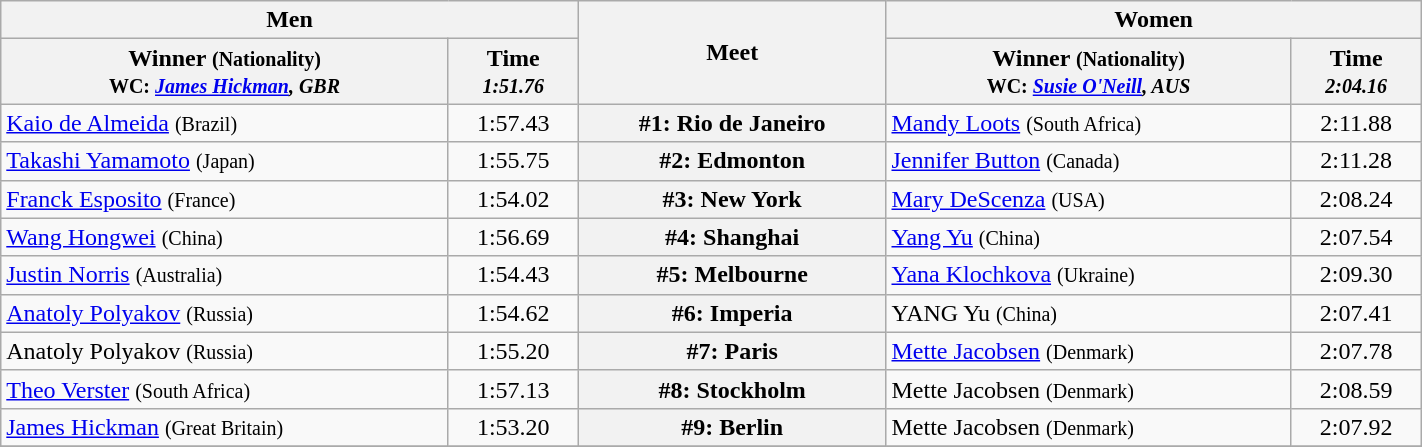<table class=wikitable width="75%">
<tr>
<th colspan="2">Men</th>
<th rowspan="2">Meet</th>
<th colspan="2">Women</th>
</tr>
<tr>
<th>Winner <small>(Nationality) <br> WC: <em><a href='#'>James Hickman</a>, GBR</em> </small></th>
<th>Time <small><br> <em>1:51.76</em> </small></th>
<th>Winner <small>(Nationality) <br> WC: <em><a href='#'>Susie O'Neill</a>, AUS</em> </small></th>
<th>Time <small><br> <em>2:04.16</em> </small></th>
</tr>
<tr>
<td> <a href='#'>Kaio de Almeida</a> <small>(Brazil)</small></td>
<td align=center>1:57.43</td>
<th>#1: Rio de Janeiro</th>
<td> <a href='#'>Mandy Loots</a> <small>(South Africa)</small></td>
<td align=center>2:11.88</td>
</tr>
<tr>
<td> <a href='#'>Takashi Yamamoto</a> <small>(Japan)</small></td>
<td align=center>1:55.75</td>
<th>#2: Edmonton</th>
<td> <a href='#'>Jennifer Button</a> <small>(Canada)</small></td>
<td align=center>2:11.28</td>
</tr>
<tr>
<td> <a href='#'>Franck Esposito</a> <small>(France)</small></td>
<td align=center>1:54.02</td>
<th>#3: New York</th>
<td> <a href='#'>Mary DeScenza</a> <small>(USA)</small></td>
<td align=center>2:08.24</td>
</tr>
<tr>
<td> <a href='#'>Wang Hongwei</a> <small>(China)</small></td>
<td align=center>1:56.69</td>
<th>#4: Shanghai</th>
<td> <a href='#'>Yang Yu</a> <small>(China)</small></td>
<td align=center>2:07.54</td>
</tr>
<tr>
<td> <a href='#'>Justin Norris</a> <small>(Australia)</small></td>
<td align=center>1:54.43</td>
<th>#5: Melbourne</th>
<td> <a href='#'>Yana Klochkova</a> <small>(Ukraine)</small></td>
<td align=center>2:09.30</td>
</tr>
<tr>
<td> <a href='#'>Anatoly Polyakov</a> <small>(Russia)</small></td>
<td align=center>1:54.62</td>
<th>#6: Imperia</th>
<td> YANG Yu <small>(China)</small></td>
<td align=center>2:07.41</td>
</tr>
<tr>
<td> Anatoly Polyakov <small>(Russia)</small></td>
<td align=center>1:55.20</td>
<th>#7: Paris</th>
<td> <a href='#'>Mette Jacobsen</a> <small>(Denmark)</small></td>
<td align=center>2:07.78</td>
</tr>
<tr>
<td> <a href='#'>Theo Verster</a> <small>(South Africa)</small></td>
<td align=center>1:57.13</td>
<th>#8: Stockholm</th>
<td> Mette Jacobsen <small>(Denmark)</small></td>
<td align=center>2:08.59</td>
</tr>
<tr>
<td> <a href='#'>James Hickman</a> <small>(Great Britain)</small></td>
<td align=center>1:53.20</td>
<th>#9: Berlin</th>
<td> Mette Jacobsen <small>(Denmark)</small></td>
<td align=center>2:07.92</td>
</tr>
<tr>
</tr>
</table>
